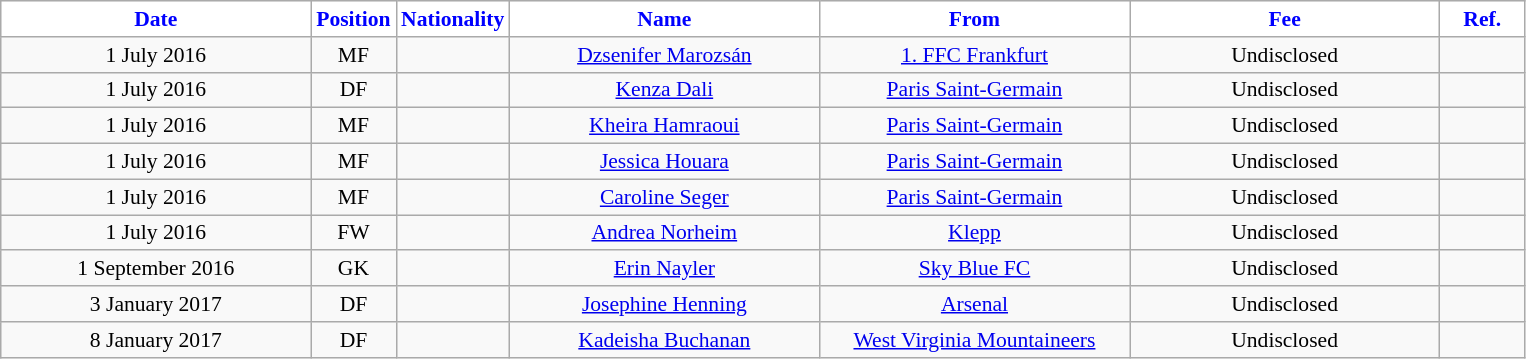<table class="wikitable" style="text-align:center; font-size:90%; ">
<tr>
<th style="background:#FFFFFF; color:blue; width:200px;">Date</th>
<th style="background:#FFFFFF; color:blue; width:50px;">Position</th>
<th style="background:#FFFFFF; color:blue; width:50px;">Nationality</th>
<th style="background:#FFFFFF; color:blue; width:200px;">Name</th>
<th style="background:#FFFFFF; color:blue; width:200px;">From</th>
<th style="background:#FFFFFF; color:blue; width:200px;">Fee</th>
<th style="background:#FFFFFF; color:blue; width:50px;">Ref.</th>
</tr>
<tr>
<td>1 July 2016</td>
<td>MF</td>
<td></td>
<td><a href='#'>Dzsenifer Marozsán</a></td>
<td><a href='#'>1. FFC Frankfurt</a></td>
<td>Undisclosed</td>
<td></td>
</tr>
<tr>
<td>1 July 2016</td>
<td>DF</td>
<td></td>
<td><a href='#'>Kenza Dali</a></td>
<td><a href='#'>Paris Saint-Germain</a></td>
<td>Undisclosed</td>
<td></td>
</tr>
<tr>
<td>1 July 2016</td>
<td>MF</td>
<td></td>
<td><a href='#'>Kheira Hamraoui</a></td>
<td><a href='#'>Paris Saint-Germain</a></td>
<td>Undisclosed</td>
<td></td>
</tr>
<tr>
<td>1 July 2016</td>
<td>MF</td>
<td></td>
<td><a href='#'>Jessica Houara</a></td>
<td><a href='#'>Paris Saint-Germain</a></td>
<td>Undisclosed</td>
<td></td>
</tr>
<tr>
<td>1 July 2016</td>
<td>MF</td>
<td></td>
<td><a href='#'>Caroline Seger</a></td>
<td><a href='#'>Paris Saint-Germain</a></td>
<td>Undisclosed</td>
<td></td>
</tr>
<tr>
<td>1 July 2016</td>
<td>FW</td>
<td></td>
<td><a href='#'>Andrea Norheim</a></td>
<td><a href='#'>Klepp</a></td>
<td>Undisclosed</td>
<td></td>
</tr>
<tr>
<td>1 September 2016</td>
<td>GK</td>
<td></td>
<td><a href='#'>Erin Nayler</a></td>
<td><a href='#'>Sky Blue FC</a></td>
<td>Undisclosed</td>
<td></td>
</tr>
<tr>
<td>3 January 2017</td>
<td>DF</td>
<td></td>
<td><a href='#'>Josephine Henning</a></td>
<td><a href='#'>Arsenal</a></td>
<td>Undisclosed</td>
<td></td>
</tr>
<tr>
<td>8 January 2017</td>
<td>DF</td>
<td></td>
<td><a href='#'>Kadeisha Buchanan</a></td>
<td><a href='#'>West Virginia Mountaineers</a></td>
<td>Undisclosed</td>
<td></td>
</tr>
</table>
